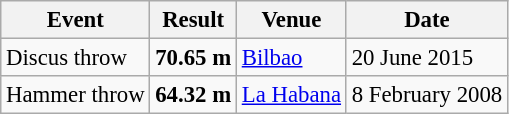<table class="wikitable" style="border-collapse: collapse; font-size: 95%;">
<tr>
<th>Event</th>
<th>Result</th>
<th>Venue</th>
<th>Date</th>
</tr>
<tr>
<td>Discus throw</td>
<td><strong>70.65 m</strong></td>
<td> <a href='#'>Bilbao</a></td>
<td>20 June 2015</td>
</tr>
<tr>
<td>Hammer throw</td>
<td><strong>64.32 m</strong></td>
<td> <a href='#'>La Habana</a></td>
<td>8 February 2008</td>
</tr>
</table>
